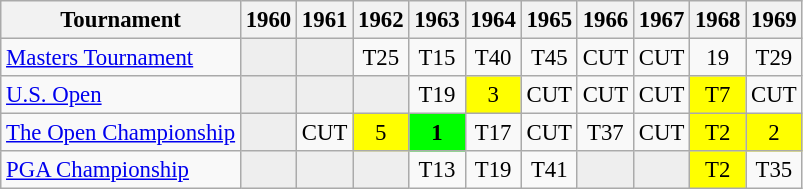<table class="wikitable" style="font-size:95%;text-align:center;">
<tr>
<th>Tournament</th>
<th>1960</th>
<th>1961</th>
<th>1962</th>
<th>1963</th>
<th>1964</th>
<th>1965</th>
<th>1966</th>
<th>1967</th>
<th>1968</th>
<th>1969</th>
</tr>
<tr>
<td align=left><a href='#'>Masters Tournament</a></td>
<td style="background:#eeeeee;"></td>
<td style="background:#eeeeee;"></td>
<td>T25</td>
<td>T15</td>
<td>T40</td>
<td>T45</td>
<td>CUT</td>
<td>CUT</td>
<td>19</td>
<td>T29</td>
</tr>
<tr>
<td align=left><a href='#'>U.S. Open</a></td>
<td style="background:#eeeeee;"></td>
<td style="background:#eeeeee;"></td>
<td style="background:#eeeeee;"></td>
<td>T19</td>
<td style="background:yellow;">3</td>
<td>CUT</td>
<td>CUT</td>
<td>CUT</td>
<td style="background:yellow;">T7</td>
<td>CUT</td>
</tr>
<tr>
<td align=left><a href='#'>The Open Championship</a></td>
<td style="background:#eeeeee;"></td>
<td>CUT</td>
<td style="background:yellow;">5</td>
<td style="background:lime;"><strong>1</strong></td>
<td>T17</td>
<td>CUT</td>
<td>T37</td>
<td>CUT</td>
<td style="background:yellow;">T2</td>
<td style="background:yellow;">2</td>
</tr>
<tr>
<td align=left><a href='#'>PGA Championship</a></td>
<td style="background:#eeeeee;"></td>
<td style="background:#eeeeee;"></td>
<td style="background:#eeeeee;"></td>
<td>T13</td>
<td>T19</td>
<td>T41</td>
<td style="background:#eeeeee;"></td>
<td style="background:#eeeeee;"></td>
<td style="background:yellow;">T2</td>
<td>T35</td>
</tr>
</table>
